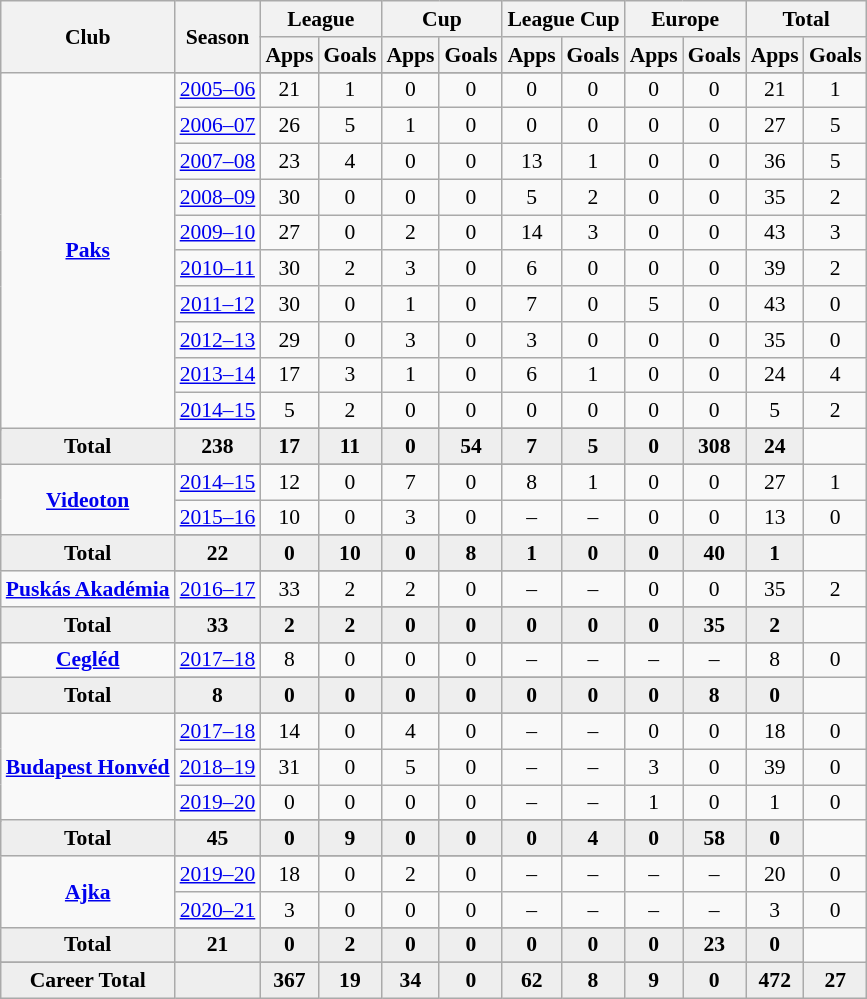<table class="wikitable" style="font-size:90%; text-align: center;">
<tr>
<th rowspan="2">Club</th>
<th rowspan="2">Season</th>
<th colspan="2">League</th>
<th colspan="2">Cup</th>
<th colspan="2">League Cup</th>
<th colspan="2">Europe</th>
<th colspan="2">Total</th>
</tr>
<tr>
<th>Apps</th>
<th>Goals</th>
<th>Apps</th>
<th>Goals</th>
<th>Apps</th>
<th>Goals</th>
<th>Apps</th>
<th>Goals</th>
<th>Apps</th>
<th>Goals</th>
</tr>
<tr ||-||-||-|->
<td rowspan="12" valign="center"><strong><a href='#'>Paks</a></strong></td>
</tr>
<tr>
<td><a href='#'>2005–06</a></td>
<td>21</td>
<td>1</td>
<td>0</td>
<td>0</td>
<td>0</td>
<td>0</td>
<td>0</td>
<td>0</td>
<td>21</td>
<td>1</td>
</tr>
<tr>
<td><a href='#'>2006–07</a></td>
<td>26</td>
<td>5</td>
<td>1</td>
<td>0</td>
<td>0</td>
<td>0</td>
<td>0</td>
<td>0</td>
<td>27</td>
<td>5</td>
</tr>
<tr>
<td><a href='#'>2007–08</a></td>
<td>23</td>
<td>4</td>
<td>0</td>
<td>0</td>
<td>13</td>
<td>1</td>
<td>0</td>
<td>0</td>
<td>36</td>
<td>5</td>
</tr>
<tr>
<td><a href='#'>2008–09</a></td>
<td>30</td>
<td>0</td>
<td>0</td>
<td>0</td>
<td>5</td>
<td>2</td>
<td>0</td>
<td>0</td>
<td>35</td>
<td>2</td>
</tr>
<tr>
<td><a href='#'>2009–10</a></td>
<td>27</td>
<td>0</td>
<td>2</td>
<td>0</td>
<td>14</td>
<td>3</td>
<td>0</td>
<td>0</td>
<td>43</td>
<td>3</td>
</tr>
<tr>
<td><a href='#'>2010–11</a></td>
<td>30</td>
<td>2</td>
<td>3</td>
<td>0</td>
<td>6</td>
<td>0</td>
<td>0</td>
<td>0</td>
<td>39</td>
<td>2</td>
</tr>
<tr>
<td><a href='#'>2011–12</a></td>
<td>30</td>
<td>0</td>
<td>1</td>
<td>0</td>
<td>7</td>
<td>0</td>
<td>5</td>
<td>0</td>
<td>43</td>
<td>0</td>
</tr>
<tr>
<td><a href='#'>2012–13</a></td>
<td>29</td>
<td>0</td>
<td>3</td>
<td>0</td>
<td>3</td>
<td>0</td>
<td>0</td>
<td>0</td>
<td>35</td>
<td>0</td>
</tr>
<tr>
<td><a href='#'>2013–14</a></td>
<td>17</td>
<td>3</td>
<td>1</td>
<td>0</td>
<td>6</td>
<td>1</td>
<td>0</td>
<td>0</td>
<td>24</td>
<td>4</td>
</tr>
<tr>
<td><a href='#'>2014–15</a></td>
<td>5</td>
<td>2</td>
<td>0</td>
<td>0</td>
<td>0</td>
<td>0</td>
<td>0</td>
<td>0</td>
<td>5</td>
<td>2</td>
</tr>
<tr>
</tr>
<tr style="font-weight:bold; background-color:#eeeeee;">
<td>Total</td>
<td>238</td>
<td>17</td>
<td>11</td>
<td>0</td>
<td>54</td>
<td>7</td>
<td>5</td>
<td>0</td>
<td>308</td>
<td>24</td>
</tr>
<tr>
<td rowspan="4" valign="center"><strong><a href='#'>Videoton</a></strong></td>
</tr>
<tr>
<td><a href='#'>2014–15</a></td>
<td>12</td>
<td>0</td>
<td>7</td>
<td>0</td>
<td>8</td>
<td>1</td>
<td>0</td>
<td>0</td>
<td>27</td>
<td>1</td>
</tr>
<tr>
<td><a href='#'>2015–16</a></td>
<td>10</td>
<td>0</td>
<td>3</td>
<td>0</td>
<td>–</td>
<td>–</td>
<td>0</td>
<td>0</td>
<td>13</td>
<td>0</td>
</tr>
<tr>
</tr>
<tr style="font-weight:bold; background-color:#eeeeee;">
<td>Total</td>
<td>22</td>
<td>0</td>
<td>10</td>
<td>0</td>
<td>8</td>
<td>1</td>
<td>0</td>
<td>0</td>
<td>40</td>
<td>1</td>
</tr>
<tr>
<td rowspan="3" valign="center"><strong><a href='#'>Puskás Akadémia</a></strong></td>
</tr>
<tr>
<td><a href='#'>2016–17</a></td>
<td>33</td>
<td>2</td>
<td>2</td>
<td>0</td>
<td>–</td>
<td>–</td>
<td>0</td>
<td>0</td>
<td>35</td>
<td>2</td>
</tr>
<tr>
</tr>
<tr style="font-weight:bold; background-color:#eeeeee;">
<td>Total</td>
<td>33</td>
<td>2</td>
<td>2</td>
<td>0</td>
<td>0</td>
<td>0</td>
<td>0</td>
<td>0</td>
<td>35</td>
<td>2</td>
</tr>
<tr>
<td rowspan="3" valign="center"><strong><a href='#'>Cegléd</a></strong></td>
</tr>
<tr>
<td><a href='#'>2017–18</a></td>
<td>8</td>
<td>0</td>
<td>0</td>
<td>0</td>
<td>–</td>
<td>–</td>
<td>–</td>
<td>–</td>
<td>8</td>
<td>0</td>
</tr>
<tr>
</tr>
<tr style="font-weight:bold; background-color:#eeeeee;">
<td>Total</td>
<td>8</td>
<td>0</td>
<td>0</td>
<td>0</td>
<td>0</td>
<td>0</td>
<td>0</td>
<td>0</td>
<td>8</td>
<td>0</td>
</tr>
<tr>
<td rowspan="5" valign="center"><strong><a href='#'>Budapest Honvéd</a></strong></td>
</tr>
<tr>
<td><a href='#'>2017–18</a></td>
<td>14</td>
<td>0</td>
<td>4</td>
<td>0</td>
<td>–</td>
<td>–</td>
<td>0</td>
<td>0</td>
<td>18</td>
<td>0</td>
</tr>
<tr>
<td><a href='#'>2018–19</a></td>
<td>31</td>
<td>0</td>
<td>5</td>
<td>0</td>
<td>–</td>
<td>–</td>
<td>3</td>
<td>0</td>
<td>39</td>
<td>0</td>
</tr>
<tr>
<td><a href='#'>2019–20</a></td>
<td>0</td>
<td>0</td>
<td>0</td>
<td>0</td>
<td>–</td>
<td>–</td>
<td>1</td>
<td>0</td>
<td>1</td>
<td>0</td>
</tr>
<tr>
</tr>
<tr style="font-weight:bold; background-color:#eeeeee;">
<td>Total</td>
<td>45</td>
<td>0</td>
<td>9</td>
<td>0</td>
<td>0</td>
<td>0</td>
<td>4</td>
<td>0</td>
<td>58</td>
<td>0</td>
</tr>
<tr>
<td rowspan="4" valign="center"><strong><a href='#'>Ajka</a></strong></td>
</tr>
<tr>
<td><a href='#'>2019–20</a></td>
<td>18</td>
<td>0</td>
<td>2</td>
<td>0</td>
<td>–</td>
<td>–</td>
<td>–</td>
<td>–</td>
<td>20</td>
<td>0</td>
</tr>
<tr>
<td><a href='#'>2020–21</a></td>
<td>3</td>
<td>0</td>
<td>0</td>
<td>0</td>
<td>–</td>
<td>–</td>
<td>–</td>
<td>–</td>
<td>3</td>
<td>0</td>
</tr>
<tr>
</tr>
<tr style="font-weight:bold; background-color:#eeeeee;">
<td>Total</td>
<td>21</td>
<td>0</td>
<td>2</td>
<td>0</td>
<td>0</td>
<td>0</td>
<td>0</td>
<td>0</td>
<td>23</td>
<td>0</td>
</tr>
<tr>
</tr>
<tr style="font-weight:bold; background-color:#eeeeee;">
<td rowspan="2" valign="top"><strong>Career Total</strong></td>
<td></td>
<td><strong>367</strong></td>
<td><strong>19</strong></td>
<td><strong>34</strong></td>
<td><strong>0</strong></td>
<td><strong>62</strong></td>
<td><strong>8</strong></td>
<td><strong>9</strong></td>
<td><strong>0</strong></td>
<td><strong>472</strong></td>
<td><strong>27</strong></td>
</tr>
</table>
